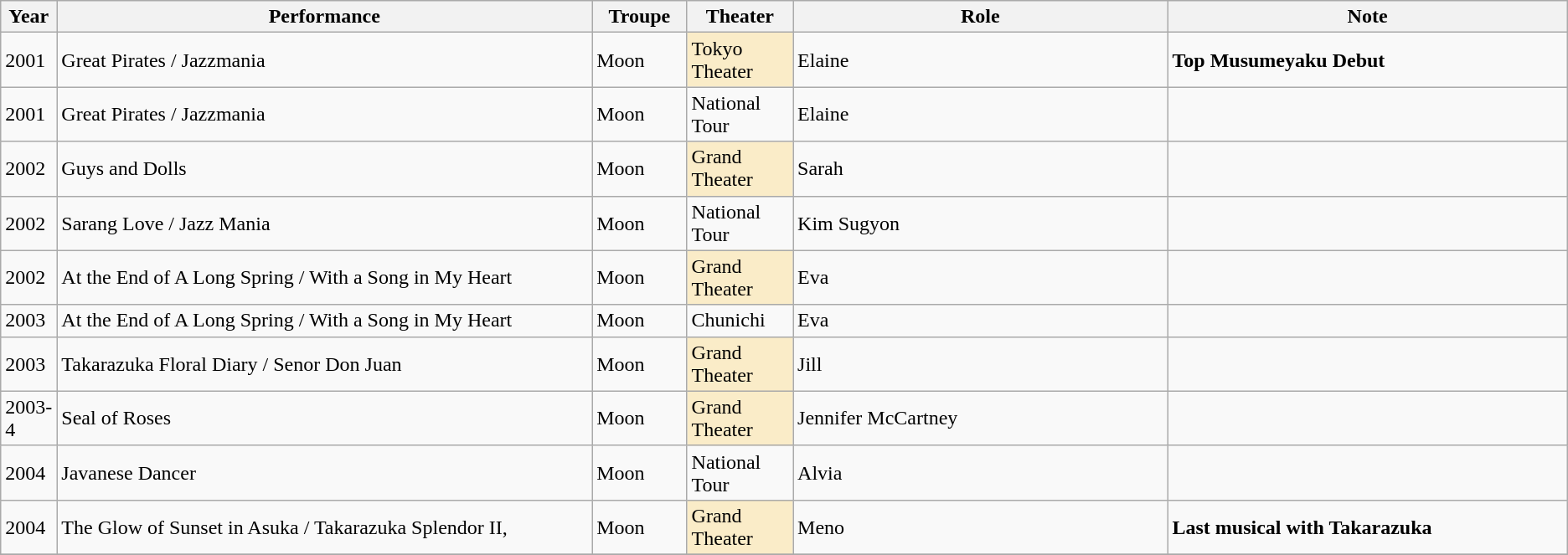<table class="wikitable">
<tr>
<th !style=width:20em>Year</th>
<th style=width:300em>Performance</th>
<th style=width:20em>Troupe</th>
<th style=width:20em>Theater</th>
<th style=width:200em>Role</th>
<th style=width:200em>Note</th>
</tr>
<tr>
<td>2001</td>
<td>Great Pirates / Jazzmania</td>
<td>Moon</td>
<td style="background-color: #faecc8">Tokyo Theater</td>
<td>Elaine</td>
<td><strong>Top Musumeyaku Debut</strong></td>
</tr>
<tr>
<td>2001</td>
<td>Great Pirates / Jazzmania</td>
<td>Moon</td>
<td>National Tour</td>
<td>Elaine</td>
<td></td>
</tr>
<tr>
<td>2002</td>
<td>Guys and Dolls</td>
<td>Moon</td>
<td style="background-color: #faecc8">Grand Theater</td>
<td>Sarah</td>
<td></td>
</tr>
<tr>
<td>2002</td>
<td>Sarang Love / Jazz Mania</td>
<td>Moon</td>
<td>National Tour</td>
<td>Kim Sugyon</td>
<td></td>
</tr>
<tr>
<td>2002</td>
<td>At the End of A Long Spring / With a Song in My Heart</td>
<td>Moon</td>
<td style="background-color: #faecc8">Grand Theater</td>
<td>Eva</td>
<td></td>
</tr>
<tr>
<td>2003</td>
<td>At the End of A Long Spring / With a Song in My Heart</td>
<td>Moon</td>
<td>Chunichi</td>
<td>Eva</td>
<td></td>
</tr>
<tr>
<td>2003</td>
<td>Takarazuka Floral Diary / Senor Don Juan</td>
<td>Moon</td>
<td style="background-color: #faecc8">Grand Theater</td>
<td>Jill</td>
<td></td>
</tr>
<tr>
<td>2003-4</td>
<td>Seal of Roses</td>
<td>Moon</td>
<td style="background-color: #faecc8">Grand Theater</td>
<td>Jennifer McCartney</td>
<td></td>
</tr>
<tr>
<td>2004</td>
<td>Javanese Dancer</td>
<td>Moon</td>
<td>National Tour</td>
<td>Alvia</td>
<td></td>
</tr>
<tr>
<td>2004</td>
<td>The Glow of Sunset in Asuka / Takarazuka Splendor II,</td>
<td>Moon</td>
<td style="background-color: #faecc8">Grand Theater</td>
<td>Meno</td>
<td><strong>Last musical with Takarazuka</strong></td>
</tr>
<tr>
</tr>
</table>
